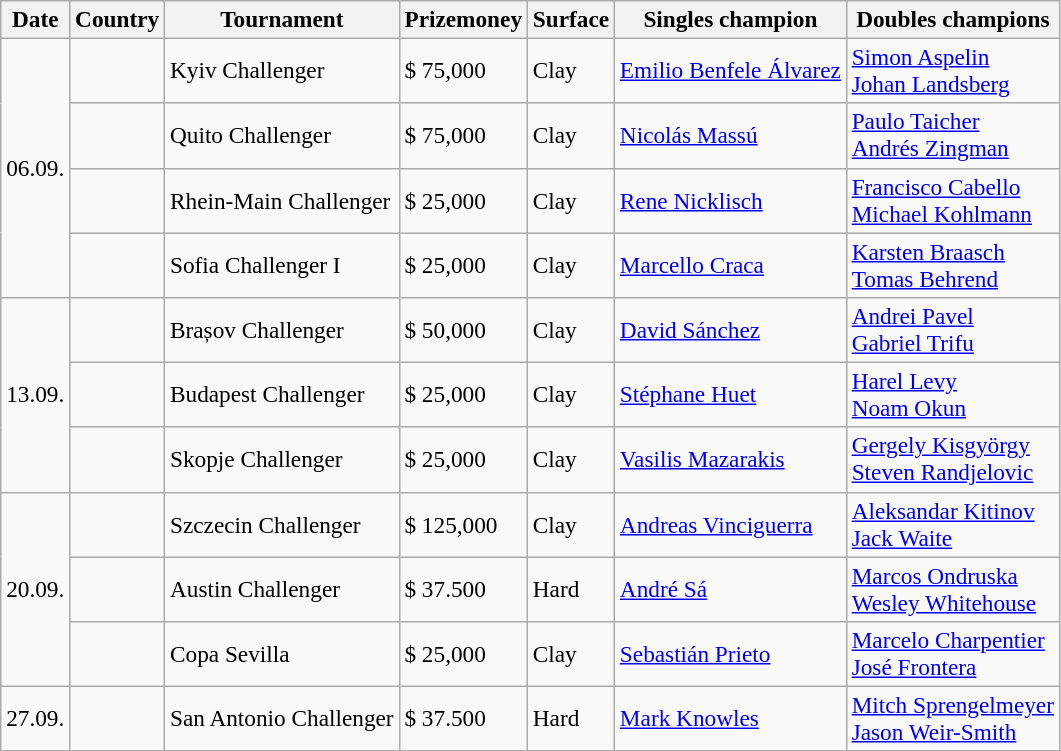<table class="sortable wikitable" style=font-size:97%>
<tr>
<th>Date</th>
<th>Country</th>
<th>Tournament</th>
<th>Prizemoney</th>
<th>Surface</th>
<th>Singles champion</th>
<th>Doubles champions</th>
</tr>
<tr>
<td rowspan="4">06.09.</td>
<td></td>
<td>Kyiv Challenger</td>
<td>$ 75,000</td>
<td>Clay</td>
<td> <a href='#'>Emilio Benfele Álvarez</a></td>
<td> <a href='#'>Simon Aspelin</a><br> <a href='#'>Johan Landsberg</a></td>
</tr>
<tr>
<td></td>
<td>Quito Challenger</td>
<td>$ 75,000</td>
<td>Clay</td>
<td> <a href='#'>Nicolás Massú</a></td>
<td> <a href='#'>Paulo Taicher</a> <br>  <a href='#'>Andrés Zingman</a></td>
</tr>
<tr>
<td></td>
<td>Rhein-Main Challenger</td>
<td>$ 25,000</td>
<td>Clay</td>
<td> <a href='#'>Rene Nicklisch</a></td>
<td> <a href='#'>Francisco Cabello</a><br> <a href='#'>Michael Kohlmann</a></td>
</tr>
<tr>
<td></td>
<td>Sofia Challenger I</td>
<td>$ 25,000</td>
<td>Clay</td>
<td> <a href='#'>Marcello Craca</a></td>
<td> <a href='#'>Karsten Braasch</a><br> <a href='#'>Tomas Behrend</a></td>
</tr>
<tr>
<td rowspan="3">13.09.</td>
<td></td>
<td>Brașov Challenger</td>
<td>$ 50,000</td>
<td>Clay</td>
<td> <a href='#'>David Sánchez</a></td>
<td> <a href='#'>Andrei Pavel</a><br>  <a href='#'>Gabriel Trifu</a></td>
</tr>
<tr>
<td></td>
<td>Budapest Challenger</td>
<td>$ 25,000</td>
<td>Clay</td>
<td> <a href='#'>Stéphane Huet</a></td>
<td> <a href='#'>Harel Levy</a><br> <a href='#'>Noam Okun</a></td>
</tr>
<tr>
<td></td>
<td>Skopje Challenger</td>
<td>$ 25,000</td>
<td>Clay</td>
<td> <a href='#'>Vasilis Mazarakis</a></td>
<td> <a href='#'>Gergely Kisgyörgy</a><br> <a href='#'>Steven Randjelovic</a></td>
</tr>
<tr>
<td rowspan="3">20.09.</td>
<td></td>
<td>Szczecin Challenger</td>
<td>$ 125,000</td>
<td>Clay</td>
<td> <a href='#'>Andreas Vinciguerra</a></td>
<td> <a href='#'>Aleksandar Kitinov</a><br> <a href='#'>Jack Waite</a></td>
</tr>
<tr>
<td></td>
<td>Austin Challenger</td>
<td>$ 37.500</td>
<td>Hard</td>
<td> <a href='#'>André Sá</a></td>
<td> <a href='#'>Marcos Ondruska</a><br> <a href='#'>Wesley Whitehouse</a></td>
</tr>
<tr>
<td></td>
<td>Copa Sevilla</td>
<td>$ 25,000</td>
<td>Clay</td>
<td> <a href='#'>Sebastián Prieto</a></td>
<td> <a href='#'>Marcelo Charpentier</a><br> <a href='#'>José Frontera</a></td>
</tr>
<tr>
<td>27.09.</td>
<td></td>
<td>San Antonio Challenger</td>
<td>$ 37.500</td>
<td>Hard</td>
<td> <a href='#'>Mark Knowles</a></td>
<td> <a href='#'>Mitch Sprengelmeyer</a><br> <a href='#'>Jason Weir-Smith</a></td>
</tr>
</table>
